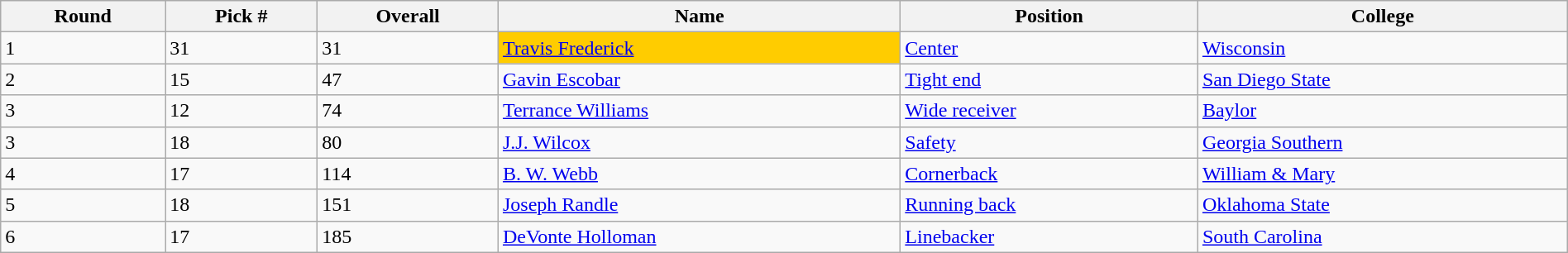<table class="wikitable sortable sortable" style="width: 100%">
<tr>
<th>Round</th>
<th>Pick #</th>
<th>Overall</th>
<th>Name</th>
<th>Position</th>
<th>College</th>
</tr>
<tr>
<td>1</td>
<td>31</td>
<td>31</td>
<td bgcolor=#FFCC00><a href='#'>Travis Frederick</a></td>
<td><a href='#'>Center</a></td>
<td><a href='#'>Wisconsin</a></td>
</tr>
<tr>
<td>2</td>
<td>15</td>
<td>47</td>
<td><a href='#'>Gavin Escobar</a></td>
<td><a href='#'>Tight end</a></td>
<td><a href='#'>San Diego State</a></td>
</tr>
<tr>
<td>3</td>
<td>12</td>
<td>74</td>
<td><a href='#'>Terrance Williams</a></td>
<td><a href='#'>Wide receiver</a></td>
<td><a href='#'>Baylor</a></td>
</tr>
<tr>
<td>3</td>
<td>18</td>
<td>80</td>
<td><a href='#'>J.J. Wilcox</a></td>
<td><a href='#'>Safety</a></td>
<td><a href='#'>Georgia Southern</a></td>
</tr>
<tr>
<td>4</td>
<td>17</td>
<td>114</td>
<td><a href='#'>B. W. Webb</a></td>
<td><a href='#'>Cornerback</a></td>
<td><a href='#'>William & Mary</a></td>
</tr>
<tr>
<td>5</td>
<td>18</td>
<td>151</td>
<td><a href='#'>Joseph Randle</a></td>
<td><a href='#'>Running back</a></td>
<td><a href='#'>Oklahoma State</a></td>
</tr>
<tr>
<td>6</td>
<td>17</td>
<td>185</td>
<td><a href='#'>DeVonte Holloman</a></td>
<td><a href='#'>Linebacker</a></td>
<td><a href='#'>South Carolina</a></td>
</tr>
</table>
